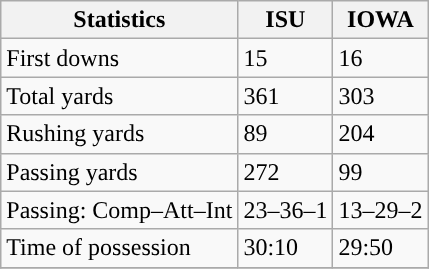<table class="wikitable" style="float: left;">
<tr>
<th>Statistics</th>
<th>ISU</th>
<th>IOWA</th>
</tr>
<tr>
<td>First downs</td>
<td>15</td>
<td>16</td>
</tr>
<tr>
<td>Total yards</td>
<td>361</td>
<td>303</td>
</tr>
<tr>
<td>Rushing yards</td>
<td>89</td>
<td>204</td>
</tr>
<tr>
<td>Passing yards</td>
<td>272</td>
<td>99</td>
</tr>
<tr>
<td>Passing: Comp–Att–Int</td>
<td>23–36–1</td>
<td>13–29–2</td>
</tr>
<tr>
<td>Time of possession</td>
<td>30:10</td>
<td>29:50</td>
</tr>
<tr>
</tr>
</table>
